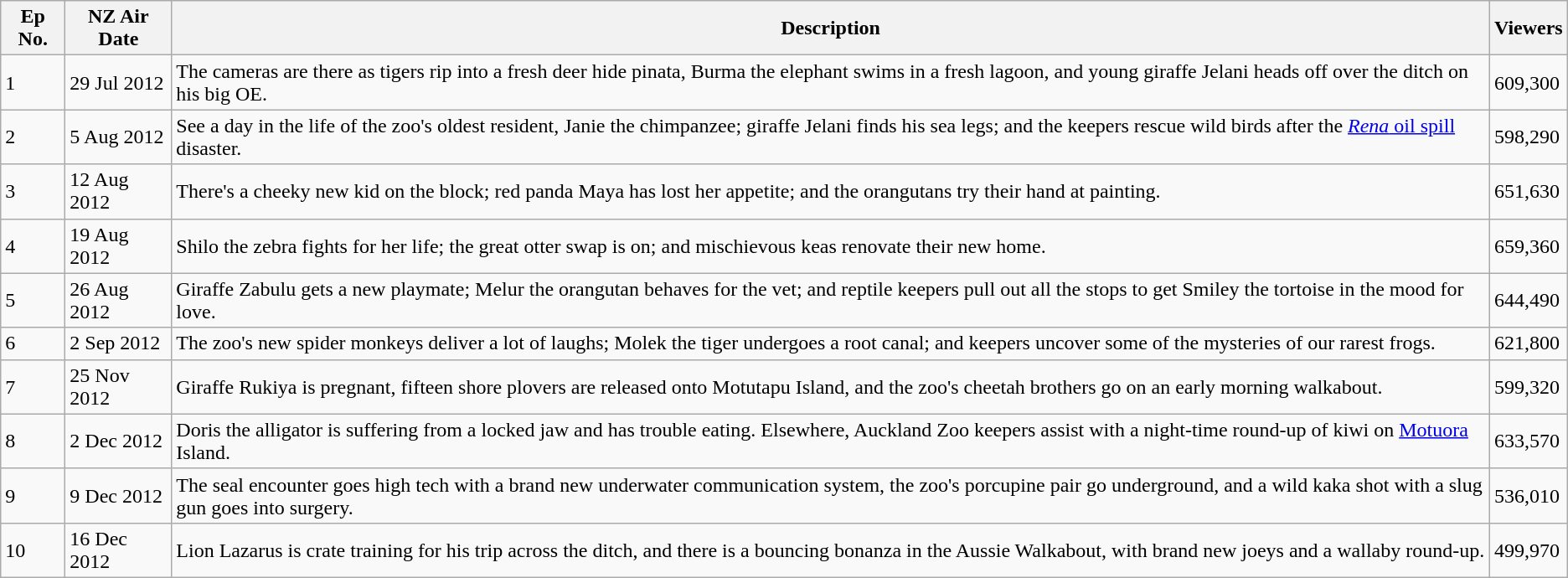<table class="wikitable">
<tr>
<th>Ep No.</th>
<th>NZ Air Date</th>
<th>Description</th>
<th>Viewers</th>
</tr>
<tr>
<td>1</td>
<td>29 Jul 2012</td>
<td>The cameras are there as tigers rip into a fresh deer hide pinata, Burma the elephant swims in a fresh lagoon, and young giraffe Jelani heads off over the ditch on his big OE.</td>
<td>609,300</td>
</tr>
<tr>
<td>2</td>
<td>5 Aug 2012</td>
<td>See a day in the life of the zoo's oldest resident, Janie the chimpanzee; giraffe Jelani finds his sea legs; and the keepers rescue wild birds after the <a href='#'><em>Rena</em> oil spill</a> disaster.</td>
<td>598,290</td>
</tr>
<tr>
<td>3</td>
<td>12 Aug 2012</td>
<td>There's a cheeky new kid on the block; red panda Maya has lost her appetite; and the orangutans try their hand at painting.</td>
<td>651,630</td>
</tr>
<tr>
<td>4</td>
<td>19 Aug 2012</td>
<td>Shilo the zebra fights for her life; the great otter swap is on; and mischievous keas renovate their new home.</td>
<td>659,360</td>
</tr>
<tr>
<td>5</td>
<td>26 Aug 2012</td>
<td>Giraffe Zabulu gets a new playmate; Melur the orangutan behaves for the vet; and reptile keepers pull out all the stops to get Smiley the tortoise in the mood for love.</td>
<td>644,490</td>
</tr>
<tr>
<td>6</td>
<td>2 Sep 2012</td>
<td>The zoo's new spider monkeys deliver a lot of laughs; Molek the tiger undergoes a root canal; and keepers uncover some of the mysteries of our rarest frogs.</td>
<td>621,800</td>
</tr>
<tr>
<td>7</td>
<td>25 Nov 2012</td>
<td>Giraffe Rukiya is pregnant, fifteen shore plovers are released onto Motutapu Island, and the zoo's cheetah brothers go on an early morning walkabout.</td>
<td>599,320</td>
</tr>
<tr>
<td>8</td>
<td>2 Dec 2012</td>
<td>Doris the alligator is suffering from a locked jaw and has trouble eating.  Elsewhere, Auckland Zoo keepers assist with a night-time round-up of kiwi on <a href='#'>Motuora</a> Island.</td>
<td>633,570</td>
</tr>
<tr>
<td>9</td>
<td>9 Dec 2012</td>
<td>The seal encounter goes high tech with a brand new underwater communication system, the zoo's porcupine pair go underground, and a wild kaka shot with a slug gun goes into surgery.</td>
<td>536,010</td>
</tr>
<tr>
<td>10</td>
<td>16 Dec 2012</td>
<td>Lion Lazarus is crate training for his trip across the ditch, and there is a bouncing bonanza in the Aussie Walkabout, with brand new joeys and a wallaby round-up.</td>
<td>499,970</td>
</tr>
</table>
